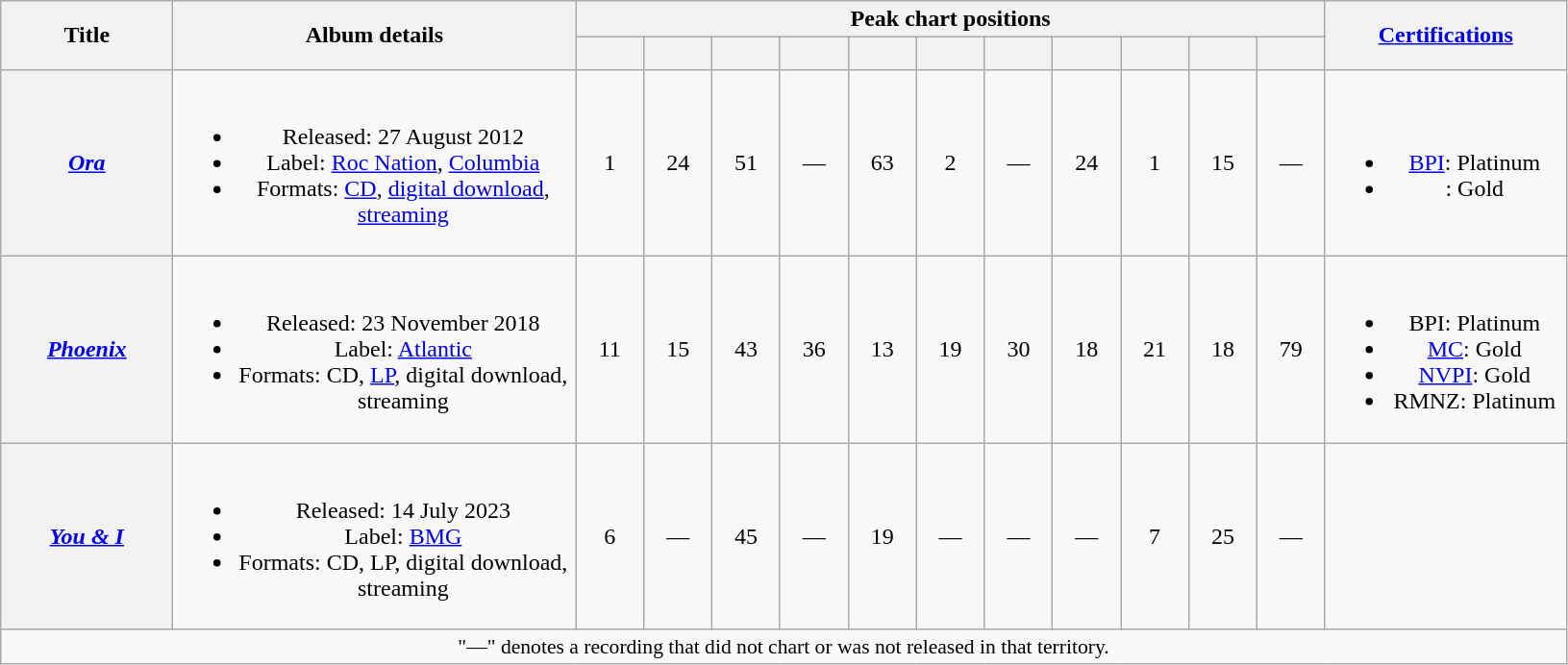<table class="wikitable plainrowheaders" style="text-align:center;">
<tr>
<th scope="col" rowspan="2" style="width:7em;">Title</th>
<th scope="col" rowspan="2" style="width:17em;">Album details</th>
<th scope="col" colspan="11">Peak chart positions</th>
<th scope="col" rowspan="2" style="width:10em;"><a href='#'>Certifications</a></th>
</tr>
<tr>
<th scope=col style="width:3em; font-size:85%;"><a href='#'></a><br></th>
<th scope=col style="width:3em; font-size:85%;"><a href='#'></a><br></th>
<th scope=col style="width:3em; font-size:85%;"><a href='#'></a><br></th>
<th scope=col style="width:3em; font-size:85%;"><a href='#'></a><br></th>
<th scope=col style="width:3em; font-size:85%;"><a href='#'></a><br></th>
<th scope="col" style="width:3em;font-size:85%;"><a href='#'></a><br></th>
<th scope="col" style="width:3em;font-size:85%;"><a href='#'></a><br></th>
<th style="width:3em; font-size:85%;"><a href='#'></a><br></th>
<th scope="col" style="width:3em;font-size:85%;"><a href='#'></a><br></th>
<th scope=col style="width:3em; font-size:85%;"><a href='#'></a><br></th>
<th scope="col" style="width:3em;font-size:85%;"><a href='#'></a><br></th>
</tr>
<tr>
<th scope="row"><em><a href='#'>Ora</a></em></th>
<td><br><ul><li>Released: 27 August 2012</li><li>Label: <a href='#'>Roc Nation</a>, <a href='#'>Columbia</a></li><li>Formats: <a href='#'>CD</a>, <a href='#'>digital download</a>, <a href='#'>streaming</a></li></ul></td>
<td>1</td>
<td>24</td>
<td>51</td>
<td>—</td>
<td>63</td>
<td>2</td>
<td>—</td>
<td>24</td>
<td>1</td>
<td>15</td>
<td>—</td>
<td><br><ul><li><a href='#'>BPI</a>: Platinum</li><li><a href='#'></a>: Gold</li></ul></td>
</tr>
<tr>
<th scope="row"><em><a href='#'>Phoenix</a></em></th>
<td><br><ul><li>Released: 23 November 2018</li><li>Label: <a href='#'>Atlantic</a></li><li>Formats: CD, <a href='#'>LP</a>, digital download, streaming</li></ul></td>
<td>11</td>
<td>15</td>
<td>43</td>
<td>36</td>
<td>13</td>
<td>19</td>
<td>30</td>
<td>18</td>
<td>21</td>
<td>18</td>
<td>79</td>
<td><br><ul><li>BPI: Platinum</li><li><a href='#'>MC</a>: Gold</li><li><a href='#'>NVPI</a>: Gold</li><li>RMNZ: Platinum</li></ul></td>
</tr>
<tr>
<th scope="row"><em><a href='#'>You & I</a></em></th>
<td><br><ul><li>Released: 14 July 2023</li><li>Label: <a href='#'>BMG</a></li><li>Formats: CD, LP, digital download, streaming</li></ul></td>
<td>6</td>
<td>—</td>
<td>45</td>
<td>—</td>
<td>19</td>
<td>—</td>
<td>—</td>
<td>—</td>
<td>7</td>
<td>25</td>
<td>—</td>
<td></td>
</tr>
<tr>
<td colspan="16" style="font-size:90%">"—" denotes a recording that did not chart or was not released in that territory.</td>
</tr>
</table>
